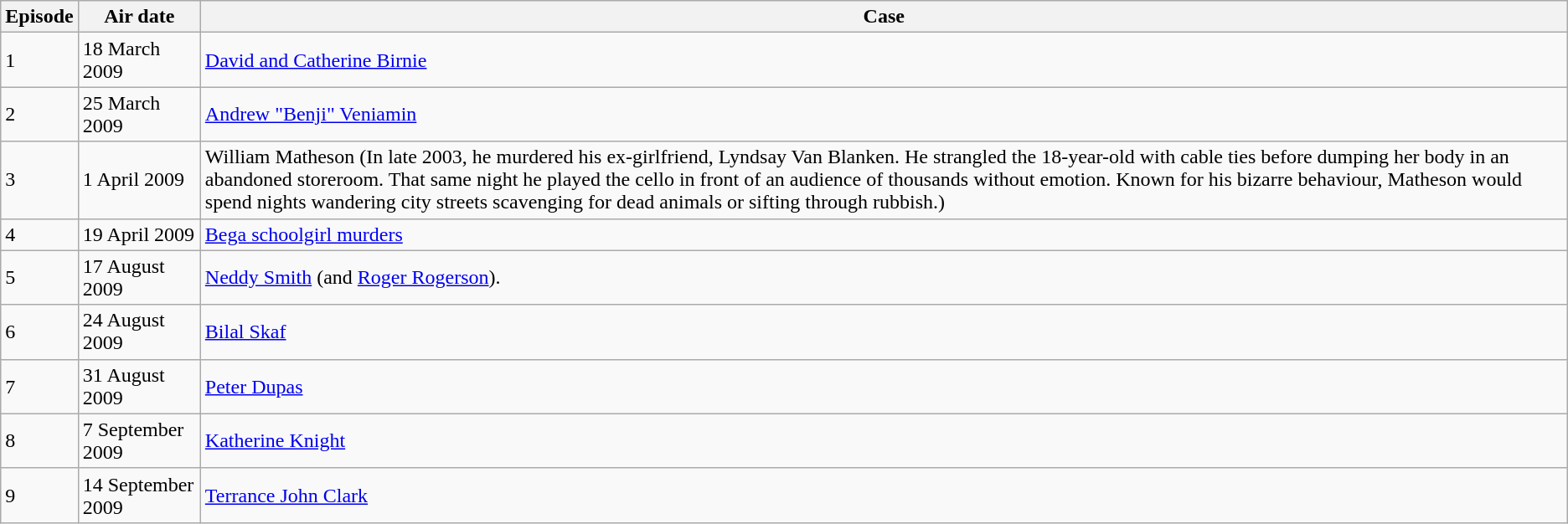<table class="wikitable">
<tr>
<th>Episode</th>
<th>Air date</th>
<th>Case</th>
</tr>
<tr>
<td>1</td>
<td>18 March 2009</td>
<td><a href='#'>David and Catherine Birnie</a></td>
</tr>
<tr>
<td>2</td>
<td>25 March 2009</td>
<td><a href='#'>Andrew "Benji" Veniamin</a></td>
</tr>
<tr>
<td>3</td>
<td>1 April 2009</td>
<td>William Matheson (In late 2003, he murdered his ex-girlfriend, Lyndsay Van Blanken. He strangled the 18-year-old with cable ties before dumping her body in an abandoned storeroom. That same night he played the cello in front of an audience of thousands without emotion. Known for his bizarre behaviour, Matheson would spend nights wandering city streets scavenging for dead animals or sifting through rubbish.)</td>
</tr>
<tr>
<td>4</td>
<td>19 April 2009</td>
<td><a href='#'>Bega schoolgirl murders</a></td>
</tr>
<tr>
<td>5</td>
<td>17 August 2009</td>
<td><a href='#'>Neddy Smith</a> (and <a href='#'>Roger Rogerson</a>).</td>
</tr>
<tr>
<td>6</td>
<td>24 August 2009</td>
<td><a href='#'>Bilal Skaf</a></td>
</tr>
<tr>
<td>7</td>
<td>31 August 2009</td>
<td><a href='#'>Peter Dupas</a></td>
</tr>
<tr>
<td>8</td>
<td>7 September 2009</td>
<td><a href='#'>Katherine Knight</a></td>
</tr>
<tr>
<td>9</td>
<td>14 September 2009</td>
<td><a href='#'>Terrance John Clark</a></td>
</tr>
</table>
